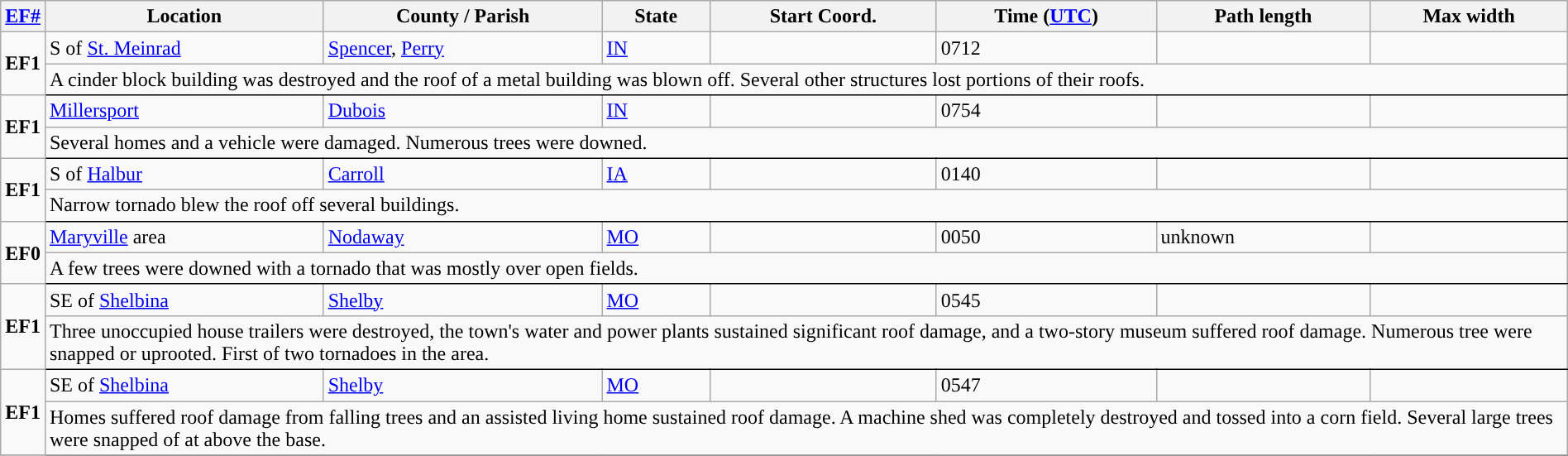<table class="wikitable sortable" style="width:100%;">
<tr>
<th scope="col" width="2%" align="center"><a href='#'>EF#</a></th>
<th scope="col" align="center" class="unsortable">Location</th>
<th scope="col" align="center" class="unsortable">County / Parish</th>
<th scope="col" align="center">State</th>
<th scope="col" align="center" data-sort-type="number">Start Coord.</th>
<th scope="col" align="center" data-sort-type="number">Time (<a href='#'>UTC</a>)</th>
<th scope="col" align="center" data-sort-type="number">Path length</th>
<th scope="col" align="center" data-sort-type="number">Max width</th>
</tr>
<tr>
<td rowspan="2" align="center"><strong>EF1</strong></td>
<td>S of <a href='#'>St. Meinrad</a></td>
<td><a href='#'>Spencer</a>, <a href='#'>Perry</a></td>
<td><a href='#'>IN</a></td>
<td></td>
<td>0712</td>
<td></td>
<td></td>
</tr>
<tr class="expand-child">
<td colspan="8" style=" border-bottom: 1px solid black;">A cinder block building was destroyed and the roof of a metal building was blown off. Several other structures lost portions of their roofs.</td>
</tr>
<tr>
<td rowspan="2" align="center"><strong>EF1</strong></td>
<td><a href='#'>Millersport</a></td>
<td><a href='#'>Dubois</a></td>
<td><a href='#'>IN</a></td>
<td></td>
<td>0754</td>
<td></td>
<td></td>
</tr>
<tr class="expand-child">
<td colspan="8" style=" border-bottom: 1px solid black;">Several homes and a vehicle were damaged. Numerous trees were downed.</td>
</tr>
<tr>
<td rowspan="2" align="center"><strong>EF1</strong></td>
<td>S of <a href='#'>Halbur</a></td>
<td><a href='#'>Carroll</a></td>
<td><a href='#'>IA</a></td>
<td></td>
<td>0140</td>
<td></td>
<td></td>
</tr>
<tr class="expand-child">
<td colspan="8" style=" border-bottom: 1px solid black;">Narrow tornado blew the roof off several buildings.</td>
</tr>
<tr>
<td rowspan="2" align="center"><strong>EF0</strong></td>
<td><a href='#'>Maryville</a> area</td>
<td><a href='#'>Nodaway</a></td>
<td><a href='#'>MO</a></td>
<td></td>
<td>0050</td>
<td>unknown</td>
<td></td>
</tr>
<tr class="expand-child">
<td colspan="8" style=" border-bottom: 1px solid black;">A few trees were downed with a tornado that was mostly over open fields.</td>
</tr>
<tr>
<td rowspan="2" align="center"><strong>EF1</strong></td>
<td>SE of <a href='#'>Shelbina</a></td>
<td><a href='#'>Shelby</a></td>
<td><a href='#'>MO</a></td>
<td></td>
<td>0545</td>
<td></td>
<td></td>
</tr>
<tr class="expand-child">
<td colspan="8" style=" border-bottom: 1px solid black;">Three unoccupied house trailers were destroyed, the town's water and power plants sustained significant roof damage, and a two-story museum suffered roof damage. Numerous tree were snapped or uprooted. First of two tornadoes in the area.</td>
</tr>
<tr>
<td rowspan="2" align="center"><strong>EF1</strong></td>
<td>SE of <a href='#'>Shelbina</a></td>
<td><a href='#'>Shelby</a></td>
<td><a href='#'>MO</a></td>
<td></td>
<td>0547</td>
<td></td>
<td></td>
</tr>
<tr class="expand-child">
<td colspan="8" style=" border-bottom: 1px solid black;">Homes suffered roof damage from falling trees and an assisted living home sustained roof damage. A machine shed was completely destroyed and tossed into a corn field. Several large trees were snapped of at  above the base.</td>
</tr>
<tr>
</tr>
</table>
